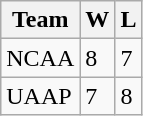<table class=wikitable>
<tr>
<th>Team</th>
<th>W</th>
<th>L</th>
</tr>
<tr>
<td>NCAA</td>
<td>8</td>
<td>7</td>
</tr>
<tr>
<td>UAAP</td>
<td>7</td>
<td>8</td>
</tr>
</table>
